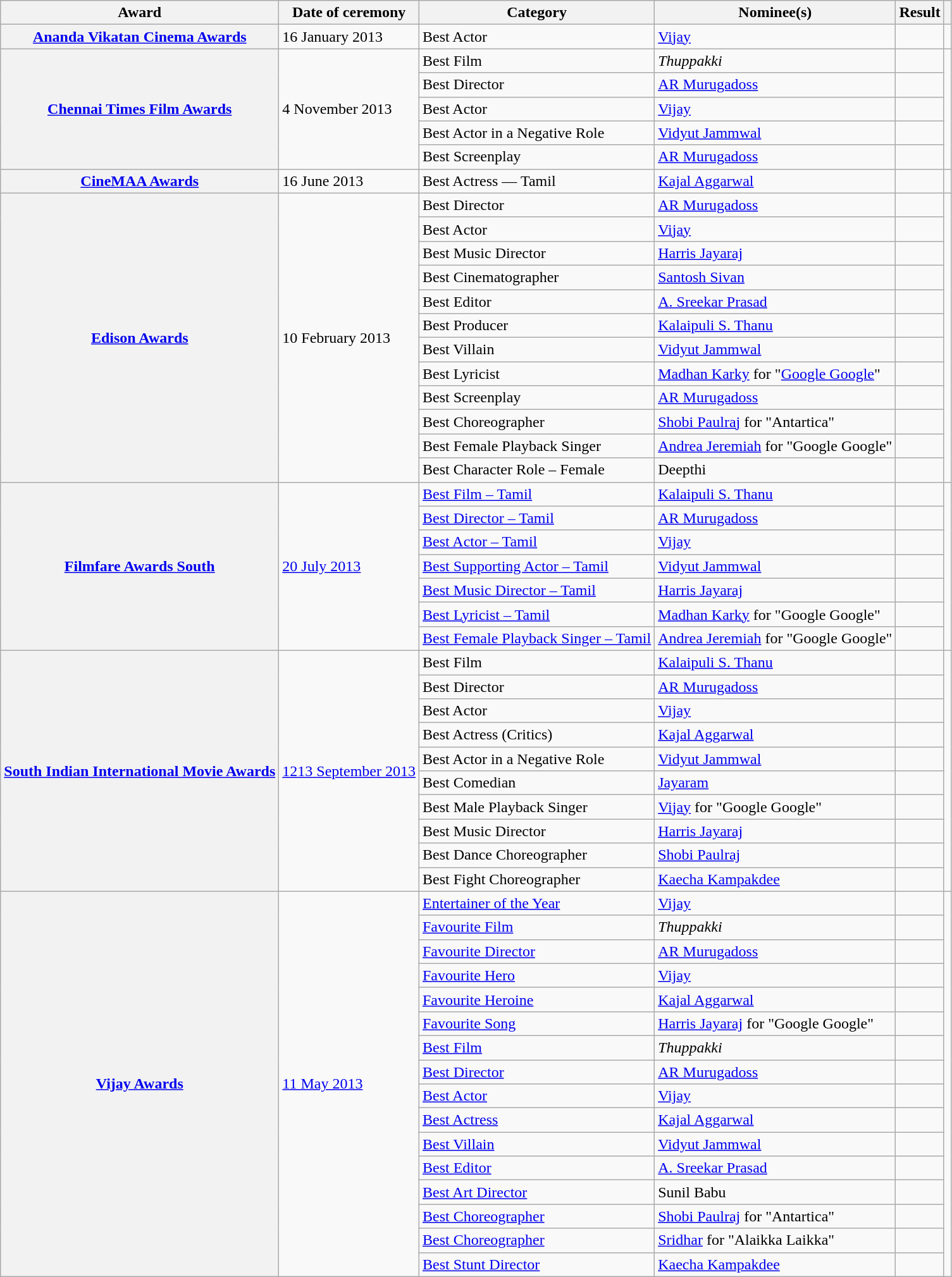<table class="wikitable plainrowheaders sortable">
<tr>
<th scope="col">Award</th>
<th scope="col">Date of ceremony</th>
<th scope="col">Category</th>
<th scope="col">Nominee(s)</th>
<th scope="col">Result</th>
<th scope="col" class="unsortable"></th>
</tr>
<tr>
<th rowspan="1" scope="row"><a href='#'>Ananda Vikatan Cinema Awards</a></th>
<td rowspan="1">16 January 2013</td>
<td>Best Actor</td>
<td><a href='#'>Vijay</a></td>
<td></td>
<td rowspan="1" style="text-align: center;"><br></td>
</tr>
<tr>
<th rowspan="5" scope="row"><a href='#'>Chennai Times Film Awards</a></th>
<td rowspan="5">4 November 2013</td>
<td>Best Film</td>
<td><em>Thuppakki</em></td>
<td></td>
<td rowspan="5" style="text-align: center;"><br></td>
</tr>
<tr>
<td>Best Director</td>
<td><a href='#'>AR Murugadoss</a></td>
<td></td>
</tr>
<tr>
<td>Best Actor</td>
<td><a href='#'>Vijay</a></td>
<td></td>
</tr>
<tr>
<td>Best Actor in a Negative Role</td>
<td><a href='#'>Vidyut Jammwal</a></td>
<td></td>
</tr>
<tr>
<td>Best Screenplay</td>
<td><a href='#'>AR Murugadoss</a></td>
<td></td>
</tr>
<tr>
<th rowspan="1" scope="row"><a href='#'>CineMAA Awards</a></th>
<td>16 June 2013</td>
<td>Best Actress — Tamil</td>
<td><a href='#'>Kajal Aggarwal</a></td>
<td></td>
<td rowspan="1" style="text-align: center;"></td>
</tr>
<tr>
<th rowspan="12" scope="row"><a href='#'>Edison Awards</a></th>
<td rowspan="12">10 February 2013</td>
<td>Best Director</td>
<td><a href='#'>AR Murugadoss</a></td>
<td></td>
<td rowspan="12" style="text-align: center;"><br></td>
</tr>
<tr>
<td>Best Actor</td>
<td><a href='#'>Vijay</a></td>
<td></td>
</tr>
<tr>
<td>Best Music Director</td>
<td><a href='#'>Harris Jayaraj</a></td>
<td></td>
</tr>
<tr>
<td>Best Cinematographer</td>
<td><a href='#'>Santosh Sivan</a></td>
<td></td>
</tr>
<tr>
<td>Best Editor</td>
<td><a href='#'>A. Sreekar Prasad</a></td>
<td></td>
</tr>
<tr>
<td>Best Producer</td>
<td><a href='#'>Kalaipuli S. Thanu</a></td>
<td></td>
</tr>
<tr>
<td>Best Villain</td>
<td><a href='#'>Vidyut Jammwal</a></td>
<td></td>
</tr>
<tr>
<td>Best Lyricist</td>
<td><a href='#'>Madhan Karky</a> for "<a href='#'>Google Google</a>"</td>
<td></td>
</tr>
<tr>
<td>Best Screenplay</td>
<td><a href='#'>AR Murugadoss</a></td>
<td></td>
</tr>
<tr>
<td>Best Choreographer</td>
<td><a href='#'>Shobi Paulraj</a> for "Antartica"</td>
<td></td>
</tr>
<tr>
<td>Best Female Playback Singer</td>
<td><a href='#'>Andrea Jeremiah</a> for "Google Google"</td>
<td></td>
</tr>
<tr>
<td>Best Character Role – Female</td>
<td>Deepthi</td>
<td></td>
</tr>
<tr>
<th rowspan="7" scope="row"><a href='#'>Filmfare Awards South</a></th>
<td rowspan="7"><a href='#'>20 July 2013</a></td>
<td><a href='#'>Best Film – Tamil</a></td>
<td><a href='#'>Kalaipuli S. Thanu</a></td>
<td></td>
<td rowspan="7" style="text-align: center;"></td>
</tr>
<tr>
<td><a href='#'>Best Director – Tamil</a></td>
<td><a href='#'>AR Murugadoss</a></td>
<td></td>
</tr>
<tr>
<td><a href='#'>Best Actor – Tamil</a></td>
<td><a href='#'>Vijay</a></td>
<td></td>
</tr>
<tr>
<td><a href='#'>Best Supporting Actor – Tamil</a></td>
<td><a href='#'>Vidyut Jammwal</a></td>
<td></td>
</tr>
<tr>
<td><a href='#'>Best Music Director – Tamil</a></td>
<td><a href='#'>Harris Jayaraj</a></td>
<td></td>
</tr>
<tr>
<td><a href='#'>Best Lyricist – Tamil</a></td>
<td><a href='#'>Madhan Karky</a> for "Google Google"</td>
<td></td>
</tr>
<tr>
<td><a href='#'>Best Female Playback Singer – Tamil</a></td>
<td><a href='#'>Andrea Jeremiah</a> for "Google Google"</td>
<td></td>
</tr>
<tr>
<th rowspan="10" scope="row"><a href='#'>South Indian International Movie Awards</a></th>
<td rowspan="10"><a href='#'>1213 September 2013</a></td>
<td>Best Film</td>
<td><a href='#'>Kalaipuli S. Thanu</a></td>
<td></td>
<td rowspan="10" style="text-align: center;"><br></td>
</tr>
<tr>
<td>Best Director</td>
<td><a href='#'>AR Murugadoss</a></td>
<td></td>
</tr>
<tr>
<td>Best Actor</td>
<td><a href='#'>Vijay</a></td>
<td></td>
</tr>
<tr>
<td>Best Actress (Critics)</td>
<td><a href='#'>Kajal Aggarwal</a></td>
<td></td>
</tr>
<tr>
<td>Best Actor in a Negative Role</td>
<td><a href='#'>Vidyut Jammwal</a></td>
<td></td>
</tr>
<tr>
<td>Best Comedian</td>
<td><a href='#'>Jayaram</a></td>
<td></td>
</tr>
<tr>
<td>Best Male Playback Singer</td>
<td><a href='#'>Vijay</a> for "Google Google"</td>
<td></td>
</tr>
<tr>
<td>Best Music Director</td>
<td><a href='#'>Harris Jayaraj</a></td>
<td></td>
</tr>
<tr>
<td>Best Dance Choreographer</td>
<td><a href='#'>Shobi Paulraj</a></td>
<td></td>
</tr>
<tr>
<td>Best Fight Choreographer</td>
<td><a href='#'>Kaecha Kampakdee</a></td>
<td></td>
</tr>
<tr>
<th rowspan="16" scope="row"><a href='#'>Vijay Awards</a></th>
<td rowspan="16"><a href='#'>11 May 2013</a></td>
<td><a href='#'>Entertainer of the Year</a></td>
<td><a href='#'>Vijay</a></td>
<td></td>
<td rowspan="16" style="text-align: center;"><br><br></td>
</tr>
<tr>
<td><a href='#'>Favourite Film</a></td>
<td><em>Thuppakki</em></td>
<td></td>
</tr>
<tr>
<td><a href='#'>Favourite Director</a></td>
<td><a href='#'>AR Murugadoss</a></td>
<td></td>
</tr>
<tr>
<td><a href='#'>Favourite Hero</a></td>
<td><a href='#'>Vijay</a></td>
<td></td>
</tr>
<tr>
<td><a href='#'>Favourite Heroine</a></td>
<td><a href='#'>Kajal Aggarwal</a></td>
<td></td>
</tr>
<tr>
<td><a href='#'>Favourite Song</a></td>
<td><a href='#'>Harris Jayaraj</a> for "Google Google"</td>
<td></td>
</tr>
<tr>
<td><a href='#'>Best Film</a></td>
<td><em>Thuppakki</em></td>
<td></td>
</tr>
<tr>
<td><a href='#'>Best Director</a></td>
<td><a href='#'>AR Murugadoss</a></td>
<td></td>
</tr>
<tr>
<td><a href='#'>Best Actor</a></td>
<td><a href='#'>Vijay</a></td>
<td></td>
</tr>
<tr>
<td><a href='#'>Best Actress</a></td>
<td><a href='#'>Kajal Aggarwal</a></td>
<td></td>
</tr>
<tr>
<td><a href='#'>Best Villain</a></td>
<td><a href='#'>Vidyut Jammwal</a></td>
<td></td>
</tr>
<tr>
<td><a href='#'>Best Editor</a></td>
<td><a href='#'>A. Sreekar Prasad</a></td>
<td></td>
</tr>
<tr>
<td><a href='#'>Best Art Director</a></td>
<td>Sunil Babu</td>
<td></td>
</tr>
<tr>
<td><a href='#'>Best Choreographer</a></td>
<td><a href='#'>Shobi Paulraj</a> for "Antartica"</td>
<td></td>
</tr>
<tr>
<td><a href='#'>Best Choreographer</a></td>
<td><a href='#'>Sridhar</a> for "Alaikka Laikka"</td>
<td></td>
</tr>
<tr>
<td><a href='#'>Best Stunt Director</a></td>
<td><a href='#'>Kaecha Kampakdee</a></td>
<td></td>
</tr>
</table>
